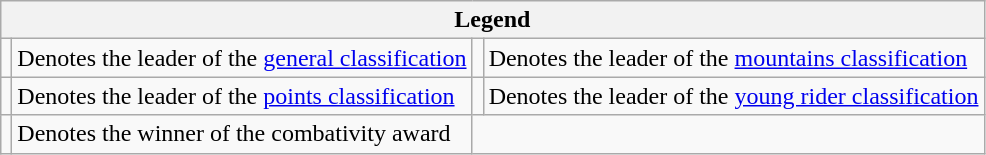<table class="wikitable">
<tr>
<th colspan="4">Legend</th>
</tr>
<tr>
<td></td>
<td>Denotes the leader of the <a href='#'>general classification</a></td>
<td></td>
<td>Denotes the leader of the <a href='#'>mountains classification</a></td>
</tr>
<tr>
<td></td>
<td>Denotes the leader of the <a href='#'>points classification</a></td>
<td></td>
<td>Denotes the leader of the <a href='#'>young rider classification</a></td>
</tr>
<tr>
<td></td>
<td>Denotes the winner of the combativity award</td>
</tr>
</table>
